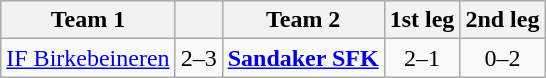<table class="wikitable" style="text-align: center;">
<tr>
<th>Team 1</th>
<th></th>
<th>Team 2</th>
<th>1st leg</th>
<th>2nd leg</th>
</tr>
<tr>
<td><a href='#'>IF Birkebeineren</a></td>
<td>2–3</td>
<td><strong><a href='#'>Sandaker SFK</a></strong></td>
<td>2–1</td>
<td>0–2</td>
</tr>
</table>
